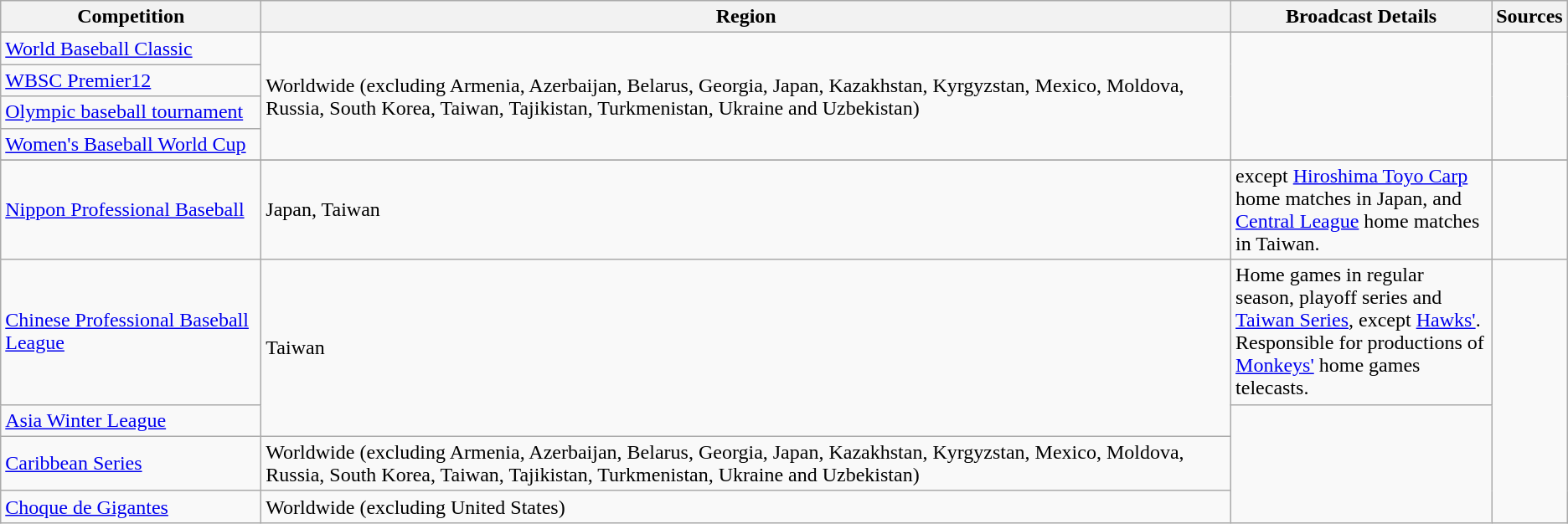<table class="wikitable">
<tr>
<th width="200">Competition</th>
<th>Region</th>
<th width="200">Broadcast Details</th>
<th>Sources</th>
</tr>
<tr>
<td><a href='#'>World Baseball Classic</a></td>
<td rowspan="4">Worldwide (excluding Armenia, Azerbaijan, Belarus, Georgia, Japan, Kazakhstan, Kyrgyzstan, Mexico, Moldova, Russia, South Korea, Taiwan, Tajikistan, Turkmenistan, Ukraine and Uzbekistan)</td>
<td rowspan="4"></td>
<td rowspan="4"></td>
</tr>
<tr>
<td><a href='#'>WBSC Premier12</a></td>
</tr>
<tr>
<td><a href='#'>Olympic baseball tournament</a></td>
</tr>
<tr>
<td><a href='#'>Women's Baseball World Cup</a></td>
</tr>
<tr>
</tr>
<tr>
<td><a href='#'>Nippon Professional Baseball</a></td>
<td>Japan, Taiwan</td>
<td>except <a href='#'>Hiroshima Toyo Carp</a> home matches in Japan, and <a href='#'>Central  League</a> home matches in Taiwan.</td>
<td></td>
</tr>
<tr>
<td><a href='#'>Chinese Professional Baseball League</a></td>
<td rowspan="2">Taiwan</td>
<td>Home games in regular season, playoff series and <a href='#'>Taiwan Series</a>, except <a href='#'>Hawks'</a>. Responsible for productions of <a href='#'>Monkeys'</a> home games telecasts.</td>
<td rowspan="4"></td>
</tr>
<tr>
<td><a href='#'>Asia Winter League</a></td>
<td rowspan="3"></td>
</tr>
<tr>
<td><a href='#'>Caribbean Series</a></td>
<td>Worldwide (excluding Armenia, Azerbaijan, Belarus, Georgia, Japan, Kazakhstan, Kyrgyzstan, Mexico, Moldova, Russia, South Korea, Taiwan, Tajikistan, Turkmenistan, Ukraine and Uzbekistan)</td>
</tr>
<tr>
<td><a href='#'>Choque de Gigantes</a></td>
<td>Worldwide (excluding United States)</td>
</tr>
</table>
